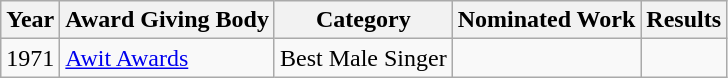<table class="wikitable">
<tr>
<th>Year</th>
<th>Award Giving Body</th>
<th>Category</th>
<th>Nominated Work</th>
<th>Results</th>
</tr>
<tr>
<td>1971</td>
<td><a href='#'>Awit Awards</a></td>
<td>Best Male Singer</td>
<td></td>
<td></td>
</tr>
</table>
